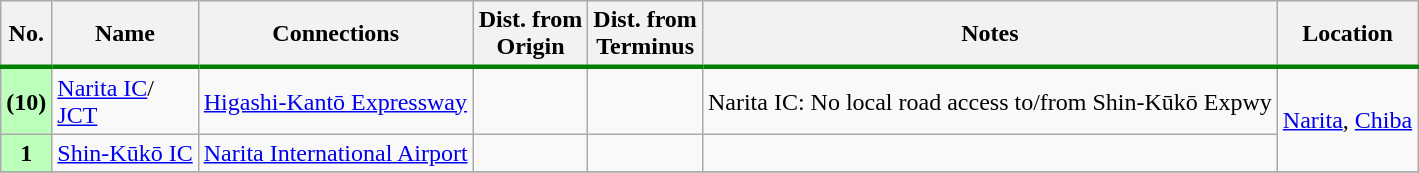<table class="wikitable">
<tr>
<th style="border-bottom: 3px solid green;">No.</th>
<th style="border-bottom: 3px solid green;">Name</th>
<th style="border-bottom: 3px solid green;">Connections</th>
<th style="border-bottom: 3px solid green;">Dist. from<br>Origin</th>
<th style="border-bottom: 3px solid green;">Dist. from<br>Terminus</th>
<th style="border-bottom: 3px solid green;">Notes</th>
<th style="border-bottom: 3px solid green;">Location</th>
</tr>
<tr>
<th style="background-color:#bfb;">(10)</th>
<td><a href='#'>Narita IC</a>/<br><a href='#'>JCT</a></td>
<td> <a href='#'>Higashi-Kantō Expressway</a></td>
<td style="text-align:right;"></td>
<td style="text-align:right;"></td>
<td>Narita IC: No local road access to/from Shin-Kūkō Expwy</td>
<td rowspan="2"><a href='#'>Narita</a>, <a href='#'>Chiba</a></td>
</tr>
<tr>
<th style="background-color:#BFB;">1</th>
<td><a href='#'>Shin-Kūkō IC</a></td>
<td> <a href='#'>Narita International Airport</a></td>
<td style="text-align:right;"></td>
<td style="text-align:right;"></td>
<td></td>
</tr>
<tr>
</tr>
</table>
